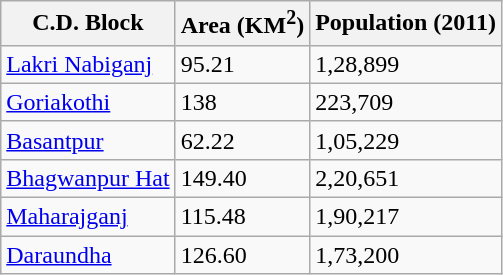<table class="wikitable sortable">
<tr>
<th>C.D. Block</th>
<th>Area (KM<sup>2</sup>)</th>
<th>Population (2011)</th>
</tr>
<tr>
<td><a href='#'>Lakri Nabiganj</a></td>
<td>95.21</td>
<td>1,28,899</td>
</tr>
<tr>
<td><a href='#'>Goriakothi</a></td>
<td>138</td>
<td>223,709</td>
</tr>
<tr>
<td><a href='#'>Basantpur</a></td>
<td>62.22</td>
<td>1,05,229</td>
</tr>
<tr>
<td><a href='#'>Bhagwanpur Hat</a></td>
<td>149.40</td>
<td>2,20,651</td>
</tr>
<tr>
<td><a href='#'>Maharajganj</a></td>
<td>115.48</td>
<td>1,90,217</td>
</tr>
<tr>
<td><a href='#'>Daraundha</a></td>
<td>126.60</td>
<td>1,73,200</td>
</tr>
</table>
